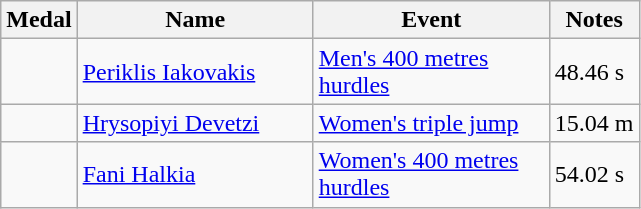<table class="wikitable sortable" style="font-size:100%">
<tr>
<th>Medal</th>
<th width=150>Name</th>
<th width=150>Event</th>
<th>Notes</th>
</tr>
<tr>
<td></td>
<td><a href='#'>Periklis Iakovakis</a></td>
<td><a href='#'>Men's 400 metres hurdles</a></td>
<td>48.46 s</td>
</tr>
<tr>
<td></td>
<td><a href='#'>Hrysopiyi Devetzi</a></td>
<td><a href='#'>Women's triple jump</a></td>
<td>15.04 m</td>
</tr>
<tr>
<td></td>
<td><a href='#'>Fani Halkia</a></td>
<td><a href='#'>Women's 400 metres hurdles</a></td>
<td>54.02 s</td>
</tr>
</table>
